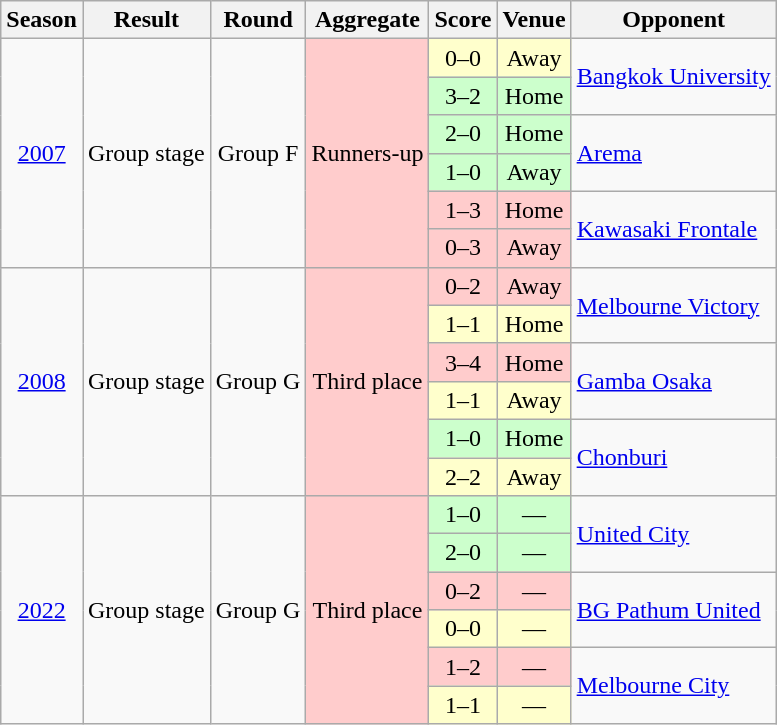<table class="wikitable" style="text-align:center">
<tr>
<th>Season</th>
<th>Result</th>
<th>Round</th>
<th>Aggregate</th>
<th>Score</th>
<th>Venue</th>
<th>Opponent</th>
</tr>
<tr>
<td rowspan="6"><a href='#'>2007</a></td>
<td rowspan="6">Group stage</td>
<td rowspan="6">Group F</td>
<td rowspan="6" style="background:#fcc">Runners-up</td>
<td style="background:#ffc">0–0</td>
<td style="background:#ffc">Away</td>
<td rowspan="2" align="left"> <a href='#'>Bangkok University</a></td>
</tr>
<tr>
<td style="background:#cfc">3–2</td>
<td style="background:#cfc">Home</td>
</tr>
<tr>
<td style="background:#cfc">2–0</td>
<td style="background:#cfc">Home</td>
<td rowspan="2" align="left"> <a href='#'>Arema</a></td>
</tr>
<tr>
<td style="background:#cfc">1–0</td>
<td style="background:#cfc">Away</td>
</tr>
<tr>
<td style="background:#fcc">1–3</td>
<td style="background:#fcc">Home</td>
<td rowspan="2" align="left"> <a href='#'>Kawasaki Frontale</a></td>
</tr>
<tr>
<td style="background:#fcc">0–3</td>
<td style="background:#fcc">Away</td>
</tr>
<tr>
<td rowspan="6"><a href='#'>2008</a></td>
<td rowspan="6">Group stage</td>
<td rowspan="6">Group G</td>
<td rowspan="6" style="background:#fcc">Third place</td>
<td style="background:#fcc">0–2</td>
<td style="background:#fcc">Away</td>
<td rowspan="2" align="left"> <a href='#'>Melbourne Victory</a></td>
</tr>
<tr>
<td style="background:#ffc">1–1</td>
<td style="background:#ffc">Home</td>
</tr>
<tr>
<td style="background:#fcc">3–4</td>
<td style="background:#fcc">Home</td>
<td rowspan="2" align="left"> <a href='#'>Gamba Osaka</a></td>
</tr>
<tr>
<td style="background:#ffc">1–1</td>
<td style="background:#ffc">Away</td>
</tr>
<tr>
<td style="background:#cfc">1–0</td>
<td style="background:#cfc">Home</td>
<td rowspan="2" align="left"> <a href='#'>Chonburi</a></td>
</tr>
<tr>
<td style="background:#ffc">2–2</td>
<td style="background:#ffc">Away</td>
</tr>
<tr>
<td rowspan="6"><a href='#'>2022</a></td>
<td rowspan="6">Group stage</td>
<td rowspan="6">Group G</td>
<td rowspan="6" style="background:#fcc">Third place</td>
<td style="background:#cfc">1–0</td>
<td style="background:#cfc">—</td>
<td rowspan="2" align="left"> <a href='#'>United City</a></td>
</tr>
<tr>
<td style="background:#cfc">2–0</td>
<td style="background:#cfc">—</td>
</tr>
<tr>
<td style="background:#fcc">0–2</td>
<td style="background:#fcc">—</td>
<td rowspan="2" align="left"> <a href='#'>BG Pathum United</a></td>
</tr>
<tr>
<td style="background:#ffc">0–0</td>
<td style="background:#ffc">—</td>
</tr>
<tr>
<td style="background:#fcc">1–2</td>
<td style="background:#fcc">—</td>
<td rowspan="2" align="left"> <a href='#'>Melbourne City</a></td>
</tr>
<tr>
<td style="background:#ffc">1–1</td>
<td style="background:#ffc">—</td>
</tr>
</table>
